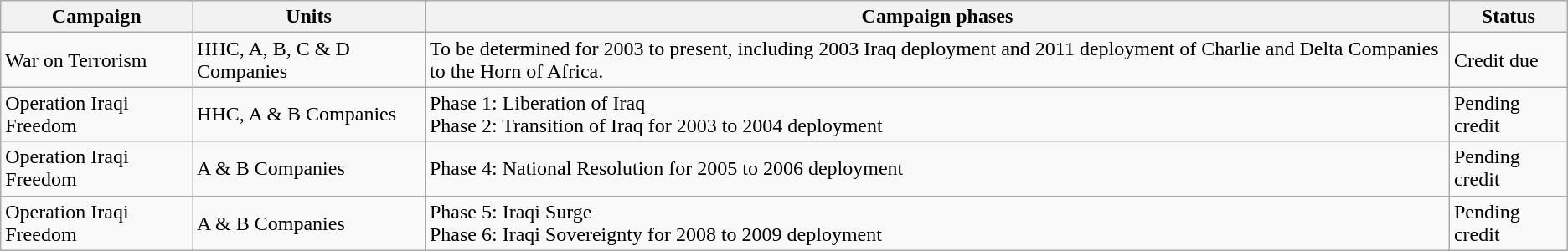<table class="wikitable">
<tr>
<th>Campaign</th>
<th>Units</th>
<th>Campaign phases</th>
<th>Status</th>
</tr>
<tr>
<td>War on Terrorism</td>
<td>HHC, A, B, C & D Companies</td>
<td>To be determined for 2003 to present, including 2003 Iraq deployment and 2011 deployment of Charlie and Delta Companies to the Horn of Africa.</td>
<td>Credit due</td>
</tr>
<tr>
<td>Operation Iraqi Freedom</td>
<td>HHC, A & B Companies</td>
<td>Phase 1: Liberation of Iraq<br>Phase 2: Transition of Iraq for 2003 to 2004 deployment</td>
<td>Pending credit</td>
</tr>
<tr>
<td>Operation Iraqi Freedom</td>
<td>A & B Companies</td>
<td>Phase 4: National Resolution for 2005 to 2006 deployment</td>
<td>Pending credit</td>
</tr>
<tr>
<td>Operation Iraqi Freedom</td>
<td>A & B Companies</td>
<td>Phase 5: Iraqi Surge<br>Phase 6: Iraqi Sovereignty for 2008 to 2009 deployment</td>
<td>Pending credit</td>
</tr>
</table>
